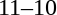<table style="text-align:center">
<tr>
<th width=200></th>
<th width=100></th>
<th width=200></th>
</tr>
<tr>
<td align=right><strong></strong></td>
<td>11–10</td>
<td align=left></td>
</tr>
</table>
